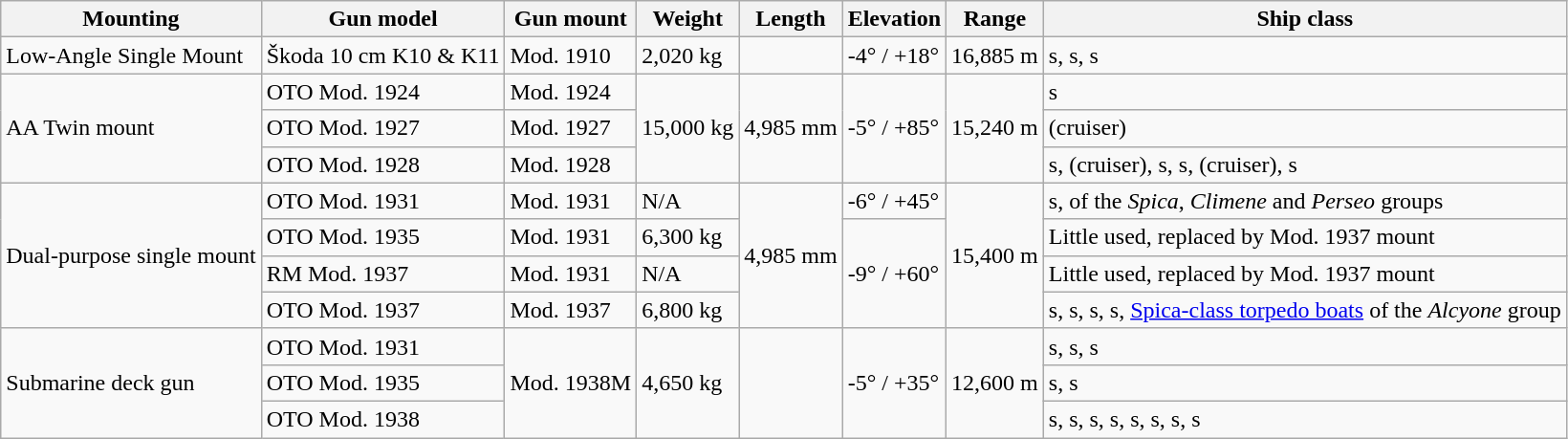<table Class=wikitable>
<tr>
<th align="left">Mounting</th>
<th align="center">Gun model</th>
<th align="center">Gun mount</th>
<th align="center">Weight</th>
<th align="center">Length</th>
<th align="center">Elevation</th>
<th align="center">Range</th>
<th align="center">Ship class</th>
</tr>
<tr>
<td rowspan="1">Low-Angle Single Mount</td>
<td>Škoda 10 cm K10 & K11</td>
<td>Mod. 1910</td>
<td rowspan="1">2,020 kg</td>
<td rowspan="1"></td>
<td rowspan="1">-4° / +18°</td>
<td rowspan="1">16,885 m</td>
<td>s, s, s</td>
</tr>
<tr>
<td rowspan="3">AA Twin mount</td>
<td>OTO Mod. 1924</td>
<td>Mod. 1924</td>
<td rowspan="3">15,000 kg</td>
<td rowspan="3">4,985 mm</td>
<td rowspan="3">-5° / +85°</td>
<td rowspan="3">15,240 m</td>
<td>s</td>
</tr>
<tr>
<td>OTO Mod. 1927</td>
<td>Mod. 1927</td>
<td> (cruiser)</td>
</tr>
<tr>
<td>OTO Mod. 1928</td>
<td>Mod. 1928</td>
<td>s,  (cruiser), s, s,  (cruiser), s</td>
</tr>
<tr>
<td rowspan="4">Dual-purpose single mount</td>
<td>OTO Mod. 1931</td>
<td>Mod. 1931</td>
<td>N/A</td>
<td rowspan="4">4,985 mm</td>
<td>-6° / +45°</td>
<td rowspan="4">15,400 m</td>
<td>s, of the  <em>Spica</em>, <em>Climene</em> and <em>Perseo</em> groups</td>
</tr>
<tr>
<td>OTO Mod. 1935</td>
<td>Mod. 1931</td>
<td>6,300 kg</td>
<td rowspan="3">-9° / +60°</td>
<td>Little used, replaced by Mod. 1937 mount</td>
</tr>
<tr>
<td>RM Mod. 1937</td>
<td>Mod. 1931</td>
<td>N/A</td>
<td>Little used, replaced by Mod. 1937 mount</td>
</tr>
<tr>
<td>OTO Mod. 1937</td>
<td>Mod. 1937</td>
<td>6,800 kg</td>
<td>s, s, s, s, <a href='#'>Spica-class torpedo boats</a> of the <em>Alcyone</em> group</td>
</tr>
<tr>
<td rowspan="3">Submarine deck gun</td>
<td>OTO Mod. 1931</td>
<td rowspan="3">Mod. 1938M</td>
<td rowspan="3">4,650 kg</td>
<td rowspan="3"></td>
<td rowspan="3">-5° / +35°</td>
<td rowspan="3">12,600 m</td>
<td>s, s, s</td>
</tr>
<tr>
<td>OTO Mod. 1935</td>
<td>s, s</td>
</tr>
<tr>
<td>OTO Mod. 1938</td>
<td>s, s, s, s, s, s, s, s</td>
</tr>
</table>
